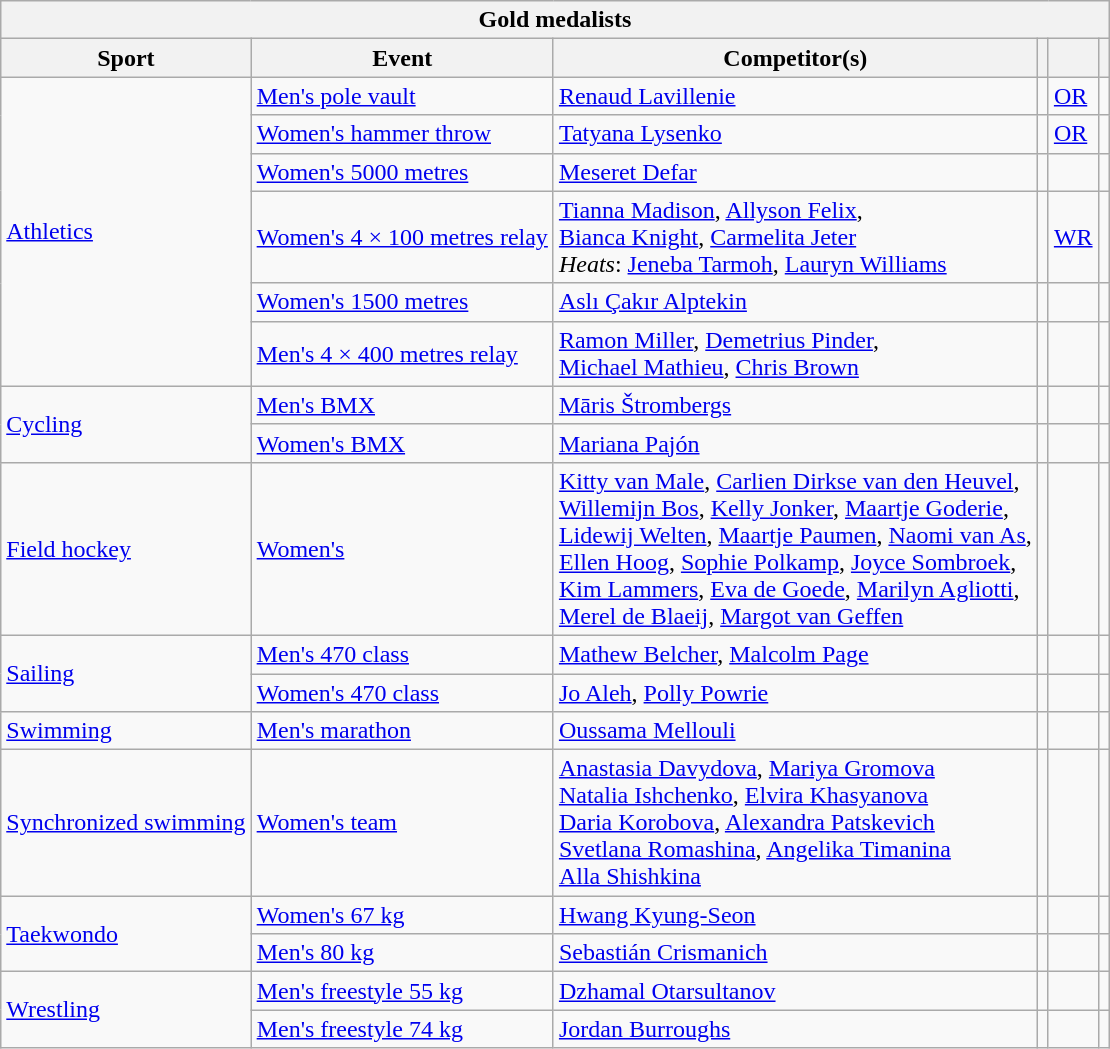<table class="wikitable">
<tr>
<th colspan="6">Gold medalists</th>
</tr>
<tr>
<th>Sport</th>
<th>Event</th>
<th>Competitor(s)</th>
<th></th>
<th></th>
<th></th>
</tr>
<tr>
<td rowspan="6"><a href='#'>Athletics</a></td>
<td><a href='#'>Men's pole vault</a></td>
<td><a href='#'>Renaud Lavillenie</a></td>
<td></td>
<td><a href='#'>OR</a></td>
<td></td>
</tr>
<tr>
<td><a href='#'>Women's hammer throw</a></td>
<td><a href='#'>Tatyana Lysenko</a></td>
<td></td>
<td><a href='#'>OR</a></td>
<td></td>
</tr>
<tr>
<td><a href='#'>Women's 5000 metres</a></td>
<td><a href='#'>Meseret Defar</a></td>
<td></td>
<td></td>
<td></td>
</tr>
<tr>
<td><a href='#'>Women's 4 × 100 metres relay</a></td>
<td><a href='#'>Tianna Madison</a>, <a href='#'>Allyson Felix</a>,<br><a href='#'>Bianca Knight</a>, <a href='#'>Carmelita Jeter</a><br><em>Heats</em>: <a href='#'>Jeneba Tarmoh</a>, <a href='#'>Lauryn Williams</a></td>
<td></td>
<td><a href='#'>WR</a></td>
<td></td>
</tr>
<tr>
<td><a href='#'>Women's 1500 metres</a></td>
<td><a href='#'>Aslı Çakır Alptekin</a></td>
<td></td>
<td></td>
<td></td>
</tr>
<tr>
<td><a href='#'>Men's 4 × 400 metres relay</a></td>
<td><a href='#'>Ramon Miller</a>, <a href='#'>Demetrius Pinder</a>,<br> <a href='#'>Michael Mathieu</a>, <a href='#'>Chris Brown</a></td>
<td></td>
<td></td>
<td></td>
</tr>
<tr>
<td rowspan="2"><a href='#'>Cycling</a></td>
<td><a href='#'>Men's BMX</a></td>
<td><a href='#'>Māris Štrombergs</a></td>
<td></td>
<td></td>
<td></td>
</tr>
<tr>
<td><a href='#'>Women's BMX</a></td>
<td><a href='#'>Mariana Pajón</a></td>
<td></td>
<td></td>
<td></td>
</tr>
<tr>
<td><a href='#'>Field hockey</a></td>
<td><a href='#'>Women's</a></td>
<td><span><a href='#'>Kitty van Male</a>, <a href='#'>Carlien Dirkse van den Heuvel</a>,<br> <a href='#'>Willemijn Bos</a>, <a href='#'>Kelly Jonker</a>, <a href='#'>Maartje Goderie</a>,<br> <a href='#'>Lidewij Welten</a>, <a href='#'>Maartje Paumen</a>, <a href='#'>Naomi van As</a>,<br> <a href='#'>Ellen Hoog</a>, <a href='#'>Sophie Polkamp</a>, <a href='#'>Joyce Sombroek</a>,<br> <a href='#'>Kim Lammers</a>, <a href='#'>Eva de Goede</a>, <a href='#'>Marilyn Agliotti</a>,<br> <a href='#'>Merel de Blaeij</a>, <a href='#'>Margot van Geffen</a></span></td>
<td></td>
<td></td>
<td></td>
</tr>
<tr>
<td rowspan="2"><a href='#'>Sailing</a></td>
<td><a href='#'>Men's 470 class</a></td>
<td><a href='#'>Mathew Belcher</a>, <a href='#'>Malcolm Page</a></td>
<td></td>
<td></td>
<td></td>
</tr>
<tr>
<td><a href='#'>Women's 470 class</a></td>
<td><a href='#'>Jo Aleh</a>, <a href='#'>Polly Powrie</a></td>
<td></td>
<td></td>
<td></td>
</tr>
<tr>
<td><a href='#'>Swimming</a></td>
<td><a href='#'>Men's marathon</a></td>
<td><a href='#'>Oussama Mellouli</a></td>
<td></td>
<td></td>
<td></td>
</tr>
<tr>
<td><a href='#'>Synchronized swimming</a></td>
<td><a href='#'>Women's team</a></td>
<td><a href='#'>Anastasia Davydova</a>, <a href='#'>Mariya Gromova</a><br><a href='#'>Natalia Ishchenko</a>, <a href='#'>Elvira Khasyanova</a><br><a href='#'>Daria Korobova</a>, <a href='#'>Alexandra Patskevich</a><br><a href='#'>Svetlana Romashina</a>, <a href='#'>Angelika Timanina</a><br><a href='#'>Alla Shishkina</a></td>
<td></td>
<td></td>
<td></td>
</tr>
<tr>
<td rowspan="2"><a href='#'>Taekwondo</a></td>
<td><a href='#'>Women's 67 kg</a></td>
<td><a href='#'>Hwang Kyung-Seon</a></td>
<td></td>
<td></td>
<td></td>
</tr>
<tr>
<td><a href='#'>Men's 80 kg</a></td>
<td><a href='#'>Sebastián Crismanich</a></td>
<td></td>
<td></td>
<td></td>
</tr>
<tr>
<td rowspan="2"><a href='#'>Wrestling</a></td>
<td><a href='#'>Men's freestyle 55 kg</a></td>
<td><a href='#'>Dzhamal Otarsultanov</a></td>
<td></td>
<td></td>
<td></td>
</tr>
<tr>
<td><a href='#'>Men's freestyle 74 kg</a></td>
<td><a href='#'>Jordan Burroughs</a></td>
<td></td>
<td></td>
<td></td>
</tr>
</table>
